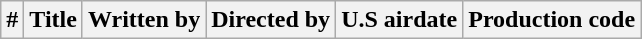<table class="wikitable plainrowheaders">
<tr>
<th>#</th>
<th>Title</th>
<th>Written by</th>
<th>Directed by</th>
<th>U.S airdate</th>
<th>Production code<br>













</th>
</tr>
</table>
